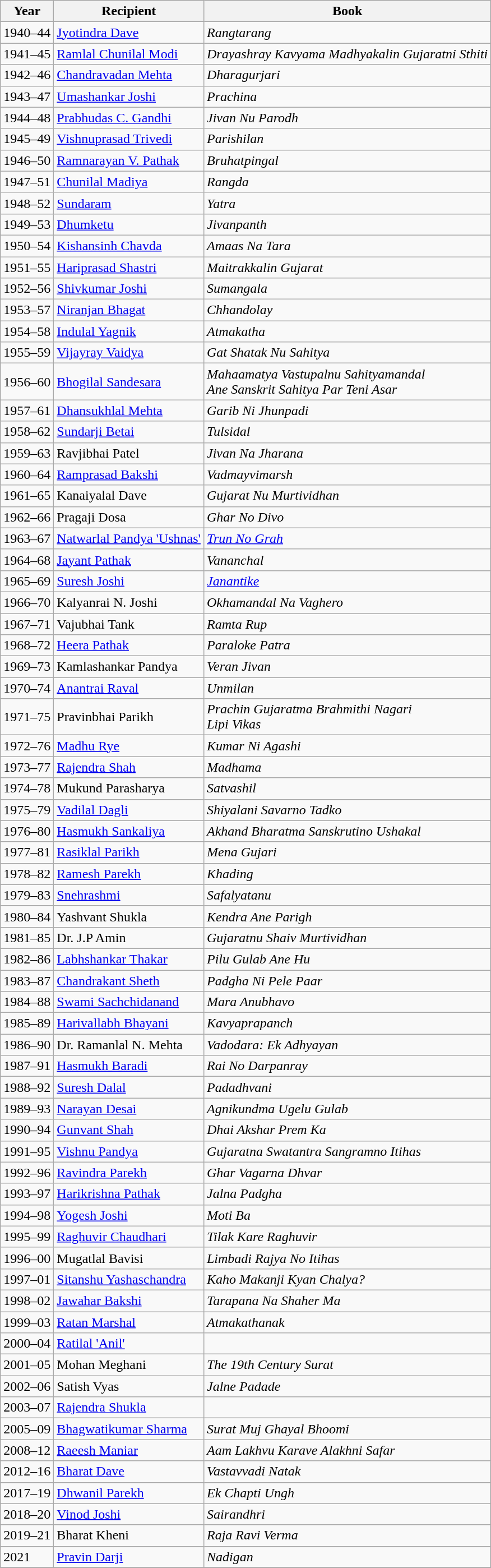<table class="wikitable">
<tr>
<th>Year</th>
<th>Recipient</th>
<th>Book</th>
</tr>
<tr>
<td>1940–44</td>
<td><a href='#'>Jyotindra Dave</a></td>
<td><em>Rangtarang</em></td>
</tr>
<tr>
<td>1941–45</td>
<td><a href='#'>Ramlal Chunilal Modi</a></td>
<td><em>Drayashray Kavyama Madhyakalin Gujaratni Sthiti</em></td>
</tr>
<tr>
<td>1942–46</td>
<td><a href='#'>Chandravadan Mehta</a></td>
<td><em>Dharagurjari</em></td>
</tr>
<tr>
<td>1943–47</td>
<td><a href='#'>Umashankar Joshi</a></td>
<td><em>Prachina</em></td>
</tr>
<tr>
<td>1944–48</td>
<td><a href='#'>Prabhudas C. Gandhi</a></td>
<td><em>Jivan Nu Parodh</em></td>
</tr>
<tr>
<td>1945–49</td>
<td><a href='#'>Vishnuprasad Trivedi</a></td>
<td><em>Parishilan</em></td>
</tr>
<tr>
<td>1946–50</td>
<td><a href='#'>Ramnarayan V. Pathak</a></td>
<td><em>Bruhatpingal</em></td>
</tr>
<tr>
<td>1947–51</td>
<td><a href='#'>Chunilal Madiya</a></td>
<td><em>Rangda</em></td>
</tr>
<tr>
<td>1948–52</td>
<td><a href='#'>Sundaram</a></td>
<td><em>Yatra</em></td>
</tr>
<tr>
<td>1949–53</td>
<td><a href='#'>Dhumketu</a></td>
<td><em>Jivanpanth</em></td>
</tr>
<tr>
<td>1950–54</td>
<td><a href='#'>Kishansinh Chavda</a></td>
<td><em>Amaas Na Tara</em></td>
</tr>
<tr>
<td>1951–55</td>
<td><a href='#'>Hariprasad Shastri</a></td>
<td><em>Maitrakkalin Gujarat</em></td>
</tr>
<tr>
<td>1952–56</td>
<td><a href='#'>Shivkumar Joshi</a></td>
<td><em>Sumangala</em></td>
</tr>
<tr>
<td>1953–57</td>
<td><a href='#'>Niranjan Bhagat</a></td>
<td><em>Chhandolay</em></td>
</tr>
<tr>
<td>1954–58</td>
<td><a href='#'>Indulal Yagnik</a></td>
<td><em>Atmakatha</em></td>
</tr>
<tr>
<td>1955–59</td>
<td><a href='#'>Vijayray Vaidya</a></td>
<td><em>Gat Shatak Nu Sahitya</em></td>
</tr>
<tr>
<td>1956–60</td>
<td><a href='#'>Bhogilal Sandesara</a></td>
<td><em>Mahaamatya Vastupalnu Sahityamandal<br> Ane Sanskrit Sahitya Par Teni Asar</em></td>
</tr>
<tr>
<td>1957–61</td>
<td><a href='#'>Dhansukhlal Mehta</a></td>
<td><em>Garib Ni Jhunpadi</em></td>
</tr>
<tr>
<td>1958–62</td>
<td><a href='#'>Sundarji Betai</a></td>
<td><em>Tulsidal</em></td>
</tr>
<tr>
<td>1959–63</td>
<td>Ravjibhai Patel</td>
<td><em>Jivan Na Jharana</em></td>
</tr>
<tr>
<td>1960–64</td>
<td><a href='#'>Ramprasad Bakshi</a></td>
<td><em>Vadmayvimarsh</em></td>
</tr>
<tr>
<td>1961–65</td>
<td>Kanaiyalal Dave</td>
<td><em>Gujarat Nu Murtividhan</em></td>
</tr>
<tr>
<td>1962–66</td>
<td>Pragaji Dosa</td>
<td><em>Ghar No Divo</em></td>
</tr>
<tr>
<td>1963–67</td>
<td><a href='#'>Natwarlal Pandya 'Ushnas'</a></td>
<td><em><a href='#'>Trun No Grah</a></em></td>
</tr>
<tr>
<td>1964–68</td>
<td><a href='#'>Jayant Pathak</a></td>
<td><em>Vananchal</em></td>
</tr>
<tr>
<td>1965–69</td>
<td><a href='#'>Suresh Joshi</a></td>
<td><em><a href='#'>Janantike</a></em></td>
</tr>
<tr>
<td>1966–70</td>
<td>Kalyanrai N. Joshi</td>
<td><em>Okhamandal Na Vaghero</em></td>
</tr>
<tr>
<td>1967–71</td>
<td>Vajubhai Tank</td>
<td><em>Ramta Rup</em></td>
</tr>
<tr>
<td>1968–72</td>
<td><a href='#'>Heera Pathak</a></td>
<td><em>Paraloke Patra</em></td>
</tr>
<tr>
<td>1969–73</td>
<td>Kamlashankar Pandya</td>
<td><em>Veran Jivan</em></td>
</tr>
<tr>
<td>1970–74</td>
<td><a href='#'>Anantrai Raval</a></td>
<td><em>Unmilan</em></td>
</tr>
<tr>
<td>1971–75</td>
<td>Pravinbhai Parikh</td>
<td><em>Prachin Gujaratma Brahmithi Nagari</em><br><em>Lipi Vikas</em></td>
</tr>
<tr>
<td>1972–76</td>
<td><a href='#'>Madhu Rye</a></td>
<td><em>Kumar Ni Agashi</em></td>
</tr>
<tr>
<td>1973–77</td>
<td><a href='#'>Rajendra Shah</a></td>
<td><em>Madhama</em></td>
</tr>
<tr>
<td>1974–78</td>
<td>Mukund Parasharya</td>
<td><em>Satvashil</em></td>
</tr>
<tr>
<td>1975–79</td>
<td><a href='#'>Vadilal Dagli</a></td>
<td><em>Shiyalani Savarno Tadko</em></td>
</tr>
<tr>
<td>1976–80</td>
<td><a href='#'>Hasmukh Sankaliya</a></td>
<td><em>Akhand Bharatma Sanskrutino Ushakal</em></td>
</tr>
<tr>
<td>1977–81</td>
<td><a href='#'>Rasiklal Parikh</a></td>
<td><em>Mena Gujari</em></td>
</tr>
<tr>
<td>1978–82</td>
<td><a href='#'>Ramesh Parekh</a></td>
<td><em>Khading</em></td>
</tr>
<tr>
<td>1979–83</td>
<td><a href='#'>Snehrashmi</a></td>
<td><em>Safalyatanu</em></td>
</tr>
<tr>
<td>1980–84</td>
<td>Yashvant Shukla</td>
<td><em>Kendra Ane Parigh</em></td>
</tr>
<tr>
<td>1981–85</td>
<td>Dr. J.P Amin</td>
<td><em>Gujaratnu Shaiv Murtividhan</em></td>
</tr>
<tr>
<td>1982–86</td>
<td><a href='#'>Labhshankar Thakar</a></td>
<td><em>Pilu Gulab Ane Hu</em></td>
</tr>
<tr>
<td>1983–87</td>
<td><a href='#'>Chandrakant Sheth</a></td>
<td><em>Padgha Ni Pele Paar</em></td>
</tr>
<tr>
<td>1984–88</td>
<td><a href='#'>Swami Sachchidanand</a></td>
<td><em>Mara Anubhavo</em></td>
</tr>
<tr>
<td>1985–89</td>
<td><a href='#'>Harivallabh Bhayani</a></td>
<td><em>Kavyaprapanch</em></td>
</tr>
<tr>
<td>1986–90</td>
<td>Dr. Ramanlal N. Mehta</td>
<td><em>Vadodara: Ek Adhyayan</em></td>
</tr>
<tr>
<td>1987–91</td>
<td><a href='#'>Hasmukh Baradi</a></td>
<td><em>Rai No Darpanray</em></td>
</tr>
<tr>
<td>1988–92</td>
<td><a href='#'>Suresh Dalal</a></td>
<td><em>Padadhvani</em></td>
</tr>
<tr>
<td>1989–93</td>
<td><a href='#'>Narayan Desai</a></td>
<td><em>Agnikundma Ugelu Gulab</em></td>
</tr>
<tr>
<td>1990–94</td>
<td><a href='#'>Gunvant Shah</a></td>
<td><em>Dhai Akshar Prem Ka</em></td>
</tr>
<tr>
<td>1991–95</td>
<td><a href='#'>Vishnu Pandya</a></td>
<td><em>Gujaratna Swatantra Sangramno Itihas</em></td>
</tr>
<tr>
<td>1992–96</td>
<td><a href='#'>Ravindra Parekh</a></td>
<td><em>Ghar Vagarna Dhvar</em></td>
</tr>
<tr>
<td>1993–97</td>
<td><a href='#'>Harikrishna Pathak</a></td>
<td><em>Jalna Padgha</em></td>
</tr>
<tr>
<td>1994–98</td>
<td><a href='#'>Yogesh Joshi</a></td>
<td><em>Moti Ba</em></td>
</tr>
<tr>
<td>1995–99</td>
<td><a href='#'>Raghuvir Chaudhari</a></td>
<td><em>Tilak Kare Raghuvir</em></td>
</tr>
<tr>
<td>1996–00</td>
<td>Mugatlal Bavisi</td>
<td><em>Limbadi Rajya No Itihas</em></td>
</tr>
<tr>
<td>1997–01</td>
<td><a href='#'>Sitanshu Yashaschandra</a></td>
<td><em>Kaho Makanji Kyan Chalya?</em></td>
</tr>
<tr>
<td>1998–02</td>
<td><a href='#'>Jawahar Bakshi</a></td>
<td><em>Tarapana Na Shaher Ma</em></td>
</tr>
<tr>
<td>1999–03</td>
<td><a href='#'>Ratan Marshal</a></td>
<td><em>Atmakathanak</em></td>
</tr>
<tr>
<td>2000–04</td>
<td><a href='#'>Ratilal 'Anil'</a></td>
<td></td>
</tr>
<tr>
<td>2001–05</td>
<td>Mohan Meghani</td>
<td><em>The 19th Century Surat</em></td>
</tr>
<tr>
<td>2002–06</td>
<td>Satish Vyas</td>
<td><em>Jalne Padade</em></td>
</tr>
<tr>
<td>2003–07</td>
<td><a href='#'>Rajendra Shukla</a></td>
<td></td>
</tr>
<tr>
<td>2005–09</td>
<td><a href='#'>Bhagwatikumar Sharma</a></td>
<td><em>Surat Muj Ghayal Bhoomi</em></td>
</tr>
<tr>
<td>2008–12</td>
<td><a href='#'>Raeesh Maniar</a></td>
<td><em>Aam Lakhvu Karave Alakhni Safar</em></td>
</tr>
<tr>
<td>2012–16</td>
<td><a href='#'>Bharat Dave</a></td>
<td><em>Vastavvadi Natak</em></td>
</tr>
<tr>
<td>2017–19</td>
<td><a href='#'>Dhwanil Parekh</a></td>
<td><em>Ek Chapti Ungh</em></td>
</tr>
<tr>
<td>2018–20</td>
<td><a href='#'>Vinod Joshi</a></td>
<td><em>Sairandhri</em></td>
</tr>
<tr>
<td>2019–21</td>
<td>Bharat Kheni</td>
<td><em>Raja Ravi Verma</em></td>
</tr>
<tr>
<td>2021</td>
<td><a href='#'>Pravin Darji</a></td>
<td><em>Nadigan</em></td>
</tr>
<tr>
</tr>
</table>
